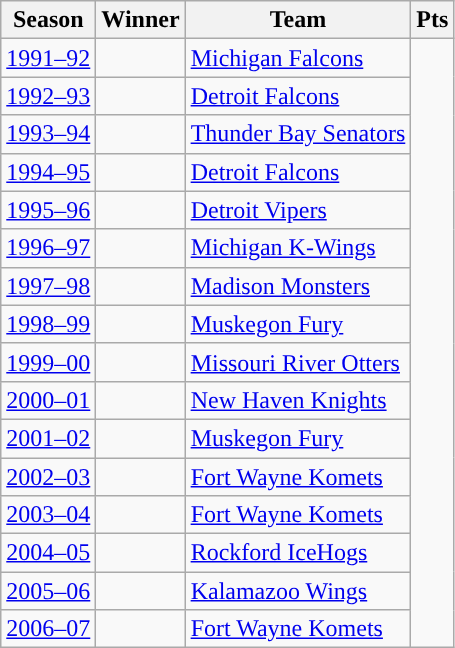<table class="wikitable sortable" style="width=60%">
<tr>
<th>Season</th>
<th>Winner</th>
<th>Team</th>
<th>Pts</th>
</tr>
<tr>
<td><a href='#'>1991–92</a></td>
<td></td>
<td><a href='#'>Michigan Falcons</a></td>
</tr>
<tr>
<td><a href='#'>1992–93</a></td>
<td></td>
<td><a href='#'>Detroit Falcons</a></td>
</tr>
<tr>
<td><a href='#'>1993–94</a></td>
<td></td>
<td><a href='#'>Thunder Bay Senators</a></td>
</tr>
<tr>
<td><a href='#'>1994–95</a></td>
<td></td>
<td><a href='#'>Detroit Falcons</a></td>
</tr>
<tr>
<td><a href='#'>1995–96</a></td>
<td></td>
<td><a href='#'>Detroit Vipers</a></td>
</tr>
<tr>
<td><a href='#'>1996–97</a></td>
<td></td>
<td><a href='#'>Michigan K-Wings</a></td>
</tr>
<tr>
<td><a href='#'>1997–98</a></td>
<td></td>
<td><a href='#'>Madison Monsters</a></td>
</tr>
<tr>
<td><a href='#'>1998–99</a></td>
<td></td>
<td><a href='#'>Muskegon Fury</a></td>
</tr>
<tr>
<td><a href='#'>1999–00</a></td>
<td></td>
<td><a href='#'>Missouri River Otters</a></td>
</tr>
<tr>
<td><a href='#'>2000–01</a></td>
<td></td>
<td><a href='#'>New Haven Knights</a></td>
</tr>
<tr>
<td><a href='#'>2001–02</a></td>
<td></td>
<td><a href='#'>Muskegon Fury</a></td>
</tr>
<tr>
<td><a href='#'>2002–03</a></td>
<td></td>
<td><a href='#'>Fort Wayne Komets</a></td>
</tr>
<tr>
<td><a href='#'>2003–04</a></td>
<td></td>
<td><a href='#'>Fort Wayne Komets</a></td>
</tr>
<tr>
<td><a href='#'>2004–05</a></td>
<td></td>
<td><a href='#'>Rockford IceHogs</a></td>
</tr>
<tr>
<td><a href='#'>2005–06</a></td>
<td></td>
<td><a href='#'>Kalamazoo Wings</a></td>
</tr>
<tr>
<td><a href='#'>2006–07</a></td>
<td></td>
<td><a href='#'>Fort Wayne Komets</a></td>
</tr>
</table>
